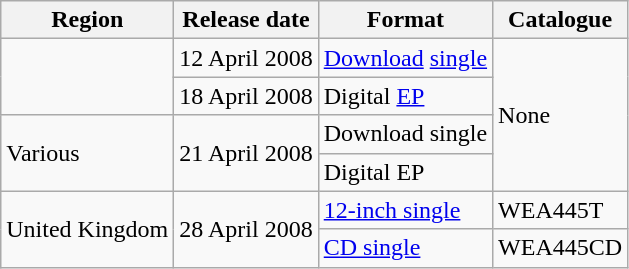<table class="wikitable">
<tr>
<th>Region</th>
<th>Release date</th>
<th>Format</th>
<th>Catalogue</th>
</tr>
<tr>
<td rowspan=2></td>
<td>12 April 2008</td>
<td><a href='#'>Download</a> <a href='#'>single</a></td>
<td rowspan=4>None</td>
</tr>
<tr>
<td>18 April 2008</td>
<td>Digital <a href='#'>EP</a></td>
</tr>
<tr>
<td rowspan=2>Various</td>
<td rowspan=2>21 April 2008</td>
<td>Download single</td>
</tr>
<tr>
<td>Digital EP</td>
</tr>
<tr>
<td rowspan=2>United Kingdom</td>
<td rowspan=2>28 April 2008</td>
<td><a href='#'>12-inch single</a></td>
<td>WEA445T</td>
</tr>
<tr>
<td><a href='#'>CD single</a></td>
<td>WEA445CD</td>
</tr>
</table>
